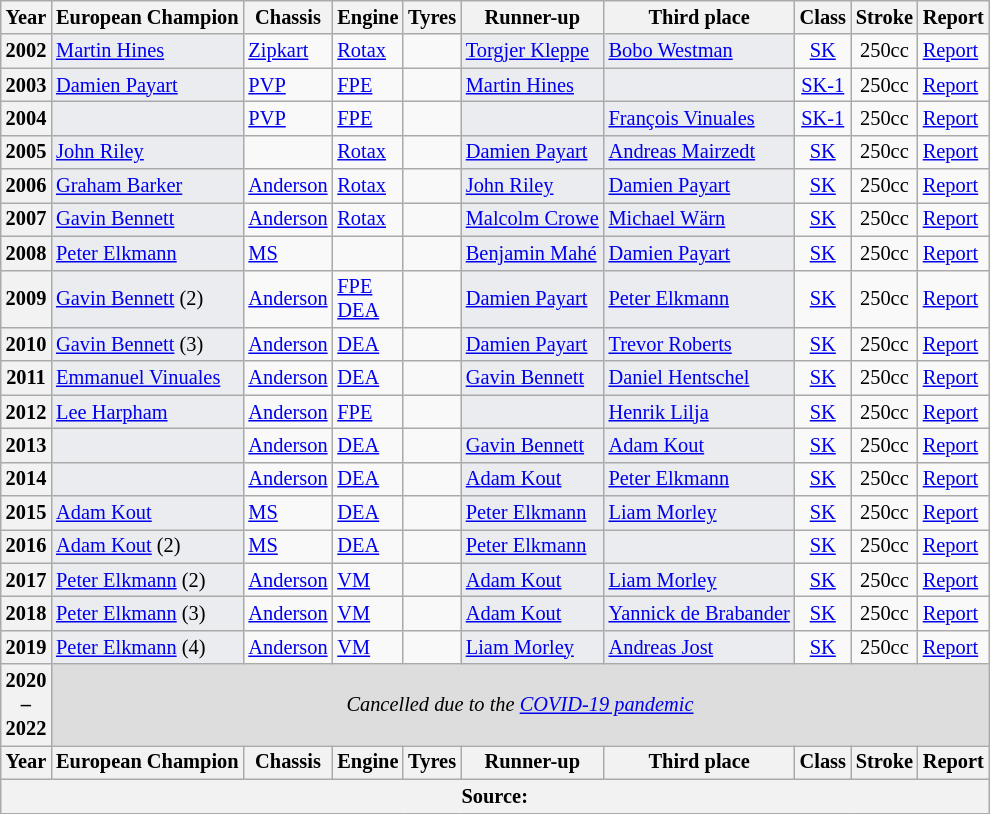<table class="wikitable" style="font-size:85%; text-align:left;">
<tr>
<th>Year</th>
<th>European Champion</th>
<th>Chassis</th>
<th>Engine</th>
<th>Tyres</th>
<th>Runner-up</th>
<th>Third place</th>
<th>Class</th>
<th>Stroke</th>
<th>Report</th>
</tr>
<tr>
<th>2002</th>
<td style="background-color:#EAECF0"> <a href='#'>Martin Hines</a></td>
<td> <a href='#'>Zipkart</a></td>
<td> <a href='#'>Rotax</a></td>
<td></td>
<td style="background-color:#EAECF0"> <a href='#'>Torgjer Kleppe</a></td>
<td style="background-color:#EAECF0"> <a href='#'>Bobo Westman</a></td>
<td style="text-align:center;"><a href='#'>SK</a></td>
<td style="text-align:center;">250cc</td>
<td><a href='#'>Report</a></td>
</tr>
<tr>
<th>2003</th>
<td style="background-color:#EAECF0"> <a href='#'>Damien Payart</a></td>
<td> <a href='#'>PVP</a></td>
<td> <a href='#'>FPE</a></td>
<td></td>
<td style="background-color:#EAECF0"> <a href='#'>Martin Hines</a></td>
<td style="background-color:#EAECF0"></td>
<td style="text-align:center;"><a href='#'>SK-1</a></td>
<td style="text-align:center;">250cc</td>
<td><a href='#'>Report</a></td>
</tr>
<tr>
<th>2004</th>
<td style="background-color:#EAECF0"></td>
<td> <a href='#'>PVP</a></td>
<td> <a href='#'>FPE</a></td>
<td></td>
<td style="background-color:#EAECF0"></td>
<td style="background-color:#EAECF0"> <a href='#'>François Vinuales</a></td>
<td style="text-align:center;"><a href='#'>SK-1</a></td>
<td style="text-align:center;">250cc</td>
<td><a href='#'>Report</a></td>
</tr>
<tr>
<th>2005</th>
<td style="background-color:#EAECF0"> <a href='#'>John Riley</a></td>
<td></td>
<td> <a href='#'>Rotax</a></td>
<td></td>
<td style="background-color:#EAECF0"> <a href='#'>Damien Payart</a></td>
<td style="background-color:#EAECF0"> <a href='#'>Andreas Mairzedt</a></td>
<td style="text-align:center;"><a href='#'>SK</a></td>
<td style="text-align:center;">250cc</td>
<td><a href='#'>Report</a></td>
</tr>
<tr>
<th>2006</th>
<td style="background-color:#EAECF0"> <a href='#'>Graham Barker</a></td>
<td> <a href='#'>Anderson</a></td>
<td> <a href='#'>Rotax</a></td>
<td></td>
<td style="background-color:#EAECF0"> <a href='#'>John Riley</a></td>
<td style="background-color:#EAECF0"> <a href='#'>Damien Payart</a></td>
<td style="text-align:center;"><a href='#'>SK</a></td>
<td style="text-align:center;">250cc</td>
<td><a href='#'>Report</a></td>
</tr>
<tr>
<th>2007</th>
<td style="background-color:#EAECF0"> <a href='#'>Gavin Bennett</a></td>
<td> <a href='#'>Anderson</a></td>
<td> <a href='#'>Rotax</a></td>
<td style="text-align:center;"></td>
<td style="background-color:#EAECF0"> <a href='#'>Malcolm Crowe</a></td>
<td style="background-color:#EAECF0"> <a href='#'>Michael Wärn</a></td>
<td style="text-align:center;"><a href='#'>SK</a></td>
<td style="text-align:center;">250cc</td>
<td><a href='#'>Report</a></td>
</tr>
<tr>
<th>2008</th>
<td style="background-color:#EAECF0"> <a href='#'>Peter Elkmann</a></td>
<td> <a href='#'>MS</a></td>
<td></td>
<td style="text-align:center;"></td>
<td style="background-color:#EAECF0"> <a href='#'>Benjamin Mahé</a></td>
<td style="background-color:#EAECF0"> <a href='#'>Damien Payart</a></td>
<td style="text-align:center;"><a href='#'>SK</a></td>
<td style="text-align:center;">250cc</td>
<td><a href='#'>Report</a></td>
</tr>
<tr>
<th>2009</th>
<td style="background-color:#EAECF0"> <a href='#'>Gavin Bennett</a> (2)</td>
<td> <a href='#'>Anderson</a></td>
<td> <a href='#'>FPE</a><br> <a href='#'>DEA</a></td>
<td style="text-align:center;"></td>
<td style="background-color:#EAECF0"> <a href='#'>Damien Payart</a></td>
<td style="background-color:#EAECF0"> <a href='#'>Peter Elkmann</a></td>
<td style="text-align:center;"><a href='#'>SK</a></td>
<td style="text-align:center;">250cc</td>
<td><a href='#'>Report</a></td>
</tr>
<tr>
<th>2010</th>
<td style="background-color:#EAECF0"> <a href='#'>Gavin Bennett</a> (3)</td>
<td> <a href='#'>Anderson</a></td>
<td> <a href='#'>DEA</a></td>
<td style="text-align:center;"></td>
<td style="background-color:#EAECF0"> <a href='#'>Damien Payart</a></td>
<td style="background-color:#EAECF0"> <a href='#'>Trevor Roberts</a></td>
<td style="text-align:center;"><a href='#'>SK</a></td>
<td style="text-align:center;">250cc</td>
<td><a href='#'>Report</a></td>
</tr>
<tr>
<th>2011</th>
<td style="background-color:#EAECF0"> <a href='#'>Emmanuel Vinuales</a></td>
<td> <a href='#'>Anderson</a></td>
<td> <a href='#'>DEA</a></td>
<td style="text-align:center;"></td>
<td style="background-color:#EAECF0"> <a href='#'>Gavin Bennett</a></td>
<td style="background-color:#EAECF0"> <a href='#'>Daniel Hentschel</a></td>
<td style="text-align:center;"><a href='#'>SK</a></td>
<td style="text-align:center;">250cc</td>
<td><a href='#'>Report</a></td>
</tr>
<tr>
<th>2012</th>
<td style="background-color:#EAECF0"> <a href='#'>Lee Harpham</a></td>
<td> <a href='#'>Anderson</a></td>
<td> <a href='#'>FPE</a></td>
<td style="text-align:center;"></td>
<td style="background-color:#EAECF0"></td>
<td style="background-color:#EAECF0"> <a href='#'>Henrik Lilja</a></td>
<td style="text-align:center;"><a href='#'>SK</a></td>
<td style="text-align:center;">250cc</td>
<td><a href='#'>Report</a></td>
</tr>
<tr>
<th>2013</th>
<td style="background-color:#EAECF0"></td>
<td> <a href='#'>Anderson</a></td>
<td> <a href='#'>DEA</a></td>
<td style="text-align:center;"></td>
<td style="background-color:#EAECF0"> <a href='#'>Gavin Bennett</a></td>
<td style="background-color:#EAECF0"> <a href='#'>Adam Kout</a></td>
<td style="text-align:center;"><a href='#'>SK</a></td>
<td style="text-align:center;">250cc</td>
<td><a href='#'>Report</a></td>
</tr>
<tr>
<th>2014</th>
<td style="background-color:#EAECF0"></td>
<td> <a href='#'>Anderson</a></td>
<td> <a href='#'>DEA</a></td>
<td style="text-align:center;"></td>
<td style="background-color:#EAECF0"> <a href='#'>Adam Kout</a></td>
<td style="background-color:#EAECF0"> <a href='#'>Peter Elkmann</a></td>
<td style="text-align:center;"><a href='#'>SK</a></td>
<td style="text-align:center;">250cc</td>
<td><a href='#'>Report</a></td>
</tr>
<tr>
<th>2015</th>
<td style="background-color:#EAECF0"> <a href='#'>Adam Kout</a></td>
<td> <a href='#'>MS</a></td>
<td> <a href='#'>DEA</a></td>
<td style="text-align:center;"></td>
<td style="background-color:#EAECF0"> <a href='#'>Peter Elkmann</a></td>
<td style="background-color:#EAECF0"> <a href='#'>Liam Morley</a></td>
<td style="text-align:center;"><a href='#'>SK</a></td>
<td style="text-align:center;">250cc</td>
<td><a href='#'>Report</a></td>
</tr>
<tr>
<th>2016</th>
<td style="background-color:#EAECF0"> <a href='#'>Adam Kout</a> (2)</td>
<td> <a href='#'>MS</a></td>
<td> <a href='#'>DEA</a></td>
<td style="text-align:center;"></td>
<td style="background-color:#EAECF0"> <a href='#'>Peter Elkmann</a></td>
<td style="background-color:#EAECF0"></td>
<td style="text-align:center;"><a href='#'>SK</a></td>
<td style="text-align:center;">250cc</td>
<td><a href='#'>Report</a></td>
</tr>
<tr>
<th>2017</th>
<td style="background-color:#EAECF0"> <a href='#'>Peter Elkmann</a> (2)</td>
<td> <a href='#'>Anderson</a></td>
<td> <a href='#'>VM</a></td>
<td style="text-align:center;"></td>
<td style="background-color:#EAECF0"> <a href='#'>Adam Kout</a></td>
<td style="background-color:#EAECF0"> <a href='#'>Liam Morley</a></td>
<td style="text-align:center;"><a href='#'>SK</a></td>
<td style="text-align:center;">250cc</td>
<td><a href='#'>Report</a></td>
</tr>
<tr>
<th>2018</th>
<td style="background-color:#EAECF0"> <a href='#'>Peter Elkmann</a> (3)</td>
<td> <a href='#'>Anderson</a></td>
<td> <a href='#'>VM</a></td>
<td style="text-align:center;"></td>
<td style="background-color:#EAECF0"> <a href='#'>Adam Kout</a></td>
<td style="background-color:#EAECF0"> <a href='#'>Yannick de Brabander</a></td>
<td style="text-align:center;"><a href='#'>SK</a></td>
<td style="text-align:center;">250cc</td>
<td><a href='#'>Report</a></td>
</tr>
<tr>
<th>2019</th>
<td style="background-color:#EAECF0"> <a href='#'>Peter Elkmann</a> (4)</td>
<td> <a href='#'>Anderson</a></td>
<td> <a href='#'>VM</a></td>
<td style="text-align:center;"></td>
<td style="background-color:#EAECF0"> <a href='#'>Liam Morley</a></td>
<td style="background-color:#EAECF0"> <a href='#'>Andreas Jost</a></td>
<td style="text-align:center;"><a href='#'>SK</a></td>
<td style="text-align:center;">250cc</td>
<td><a href='#'>Report</a></td>
</tr>
<tr>
<th>2020<br>–<br>2022</th>
<td align=center colspan=9 style="background:#DDDDDD;"><em>Cancelled due to the <a href='#'>COVID-19 pandemic</a></em></td>
</tr>
<tr>
<th>Year</th>
<th>European Champion</th>
<th>Chassis</th>
<th>Engine</th>
<th>Tyres</th>
<th>Runner-up</th>
<th>Third place</th>
<th>Class</th>
<th>Stroke</th>
<th>Report</th>
</tr>
<tr>
<th colspan="10">Source:</th>
</tr>
</table>
